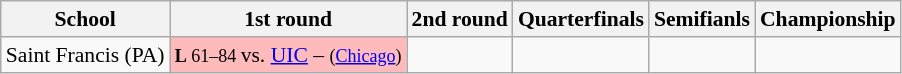<table class="sortable wikitable" style="white-space:nowrap; font-size:90%;">
<tr>
<th>School</th>
<th>1st round</th>
<th>2nd round</th>
<th>Quarterfinals</th>
<th>Semifianls</th>
<th>Championship</th>
</tr>
<tr>
<td>Saint Francis (PA)</td>
<td style="background:#fbb;"><small> <strong>L</strong> 61–84 </small> vs. <a href='#'>UIC</a> – <small>(<a href='#'>Chicago</a>)</small></td>
<td></td>
<td></td>
<td></td>
<td></td>
</tr>
</table>
